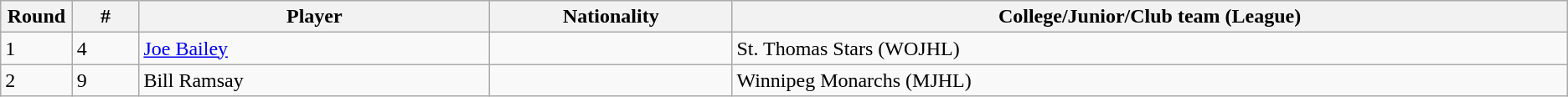<table class="wikitable">
<tr align="center">
<th bgcolor="#DDDDFF" width="4.0%">Round</th>
<th bgcolor="#DDDDFF" width="4.0%">#</th>
<th bgcolor="#DDDDFF" width="21.0%">Player</th>
<th bgcolor="#DDDDFF" width="14.5%">Nationality</th>
<th bgcolor="#DDDDFF" width="50.0%">College/Junior/Club team (League)</th>
</tr>
<tr>
<td>1</td>
<td>4</td>
<td><a href='#'>Joe Bailey</a></td>
<td></td>
<td>St. Thomas Stars (WOJHL)</td>
</tr>
<tr>
<td>2</td>
<td>9</td>
<td>Bill Ramsay</td>
<td></td>
<td>Winnipeg Monarchs (MJHL)</td>
</tr>
</table>
